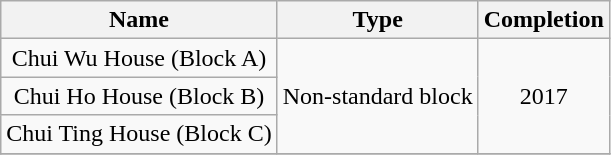<table class="wikitable" style="text-align: center">
<tr>
<th>Name</th>
<th>Type</th>
<th>Completion</th>
</tr>
<tr>
<td>Chui Wu House (Block A)</td>
<td rowspan="3">Non-standard block</td>
<td rowspan="3">2017</td>
</tr>
<tr>
<td>Chui Ho House (Block B)</td>
</tr>
<tr>
<td>Chui Ting House (Block C)</td>
</tr>
<tr>
</tr>
</table>
